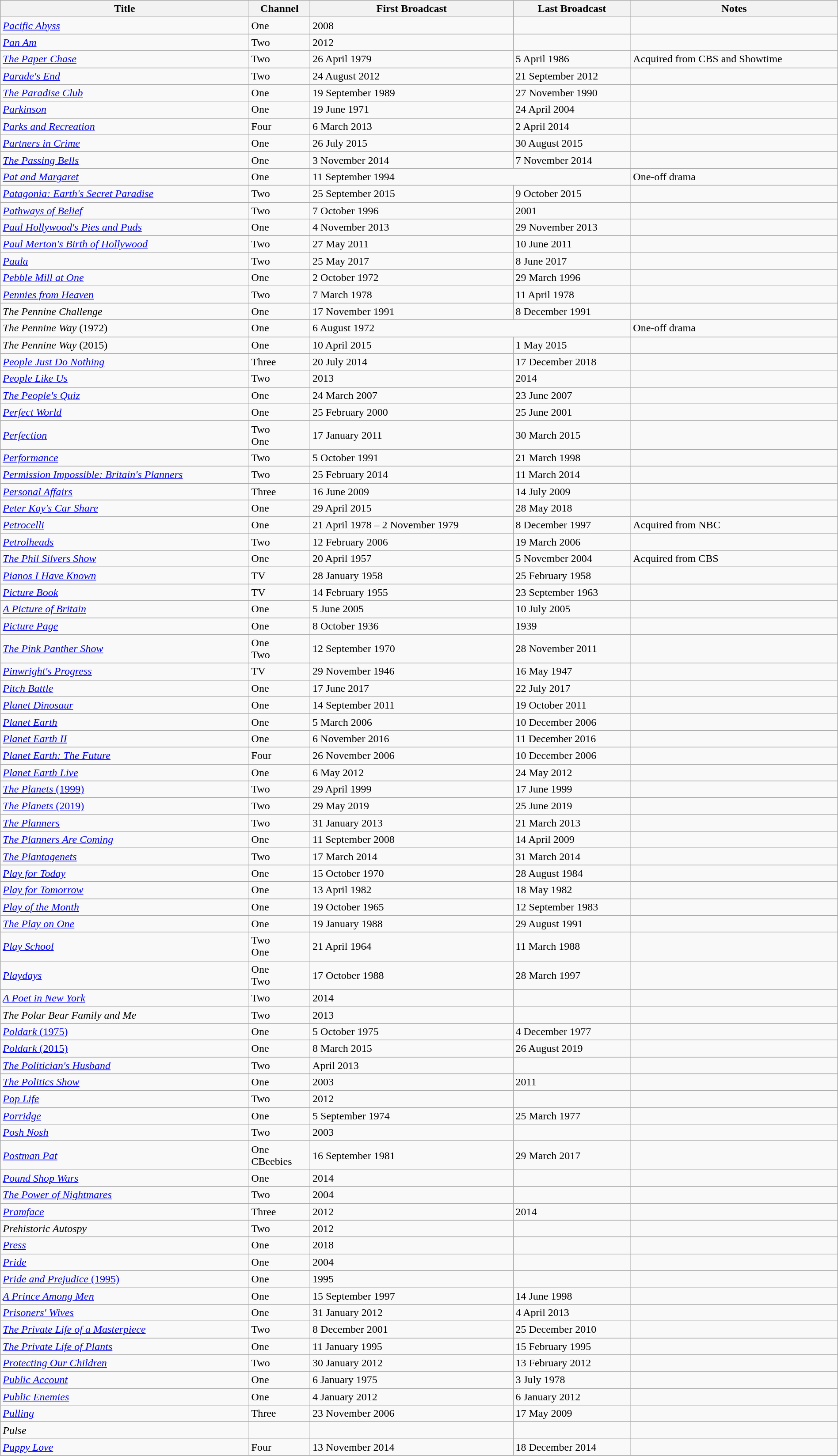<table class="wikitable plainrowheaders sortable" style="width:100%;">
<tr>
<th scope=col>Title</th>
<th scope=col>Channel</th>
<th scope=col>First Broadcast</th>
<th scope=col>Last Broadcast</th>
<th scope=col>Notes</th>
</tr>
<tr>
<td><em><a href='#'>Pacific Abyss</a></em></td>
<td>One</td>
<td>2008</td>
<td></td>
<td></td>
</tr>
<tr>
<td><em><a href='#'>Pan Am</a></em></td>
<td>Two</td>
<td>2012</td>
<td></td>
<td></td>
</tr>
<tr>
<td><em><a href='#'>The Paper Chase</a></em></td>
<td>Two</td>
<td>26 April 1979</td>
<td>5 April 1986</td>
<td>Acquired from CBS and Showtime</td>
</tr>
<tr>
<td><em><a href='#'>Parade's End</a></em></td>
<td>Two</td>
<td>24 August 2012</td>
<td>21 September 2012</td>
<td></td>
</tr>
<tr>
<td><em><a href='#'>The Paradise Club</a></em></td>
<td>One</td>
<td>19 September 1989</td>
<td>27 November 1990</td>
<td></td>
</tr>
<tr>
<td><em><a href='#'>Parkinson</a></em></td>
<td>One</td>
<td>19 June 1971</td>
<td>24 April 2004</td>
<td></td>
</tr>
<tr>
<td><em><a href='#'>Parks and Recreation</a></em></td>
<td>Four</td>
<td>6 March 2013</td>
<td>2 April 2014</td>
<td></td>
</tr>
<tr>
<td><em><a href='#'>Partners in Crime</a></em></td>
<td>One</td>
<td>26 July 2015</td>
<td>30 August 2015</td>
<td></td>
</tr>
<tr>
<td><em><a href='#'>The Passing Bells</a></em></td>
<td>One</td>
<td>3 November 2014</td>
<td>7 November 2014</td>
<td></td>
</tr>
<tr>
<td><em><a href='#'>Pat and Margaret</a></em></td>
<td>One</td>
<td colspan="2">11 September 1994</td>
<td>One-off drama</td>
</tr>
<tr>
<td><em><a href='#'>Patagonia: Earth's Secret Paradise</a></em></td>
<td>Two</td>
<td>25 September 2015</td>
<td>9 October 2015</td>
<td></td>
</tr>
<tr>
<td><em><a href='#'>Pathways of Belief</a></em></td>
<td>Two</td>
<td>7 October 1996</td>
<td>2001</td>
<td></td>
</tr>
<tr>
<td><em><a href='#'>Paul Hollywood's Pies and Puds</a></em></td>
<td>One</td>
<td>4 November 2013</td>
<td>29 November 2013</td>
<td></td>
</tr>
<tr>
<td><em><a href='#'>Paul Merton's Birth of Hollywood</a></em></td>
<td>Two</td>
<td>27 May 2011</td>
<td>10 June 2011</td>
<td></td>
</tr>
<tr>
<td><em><a href='#'>Paula</a></em></td>
<td>Two</td>
<td>25 May 2017</td>
<td>8 June 2017</td>
<td></td>
</tr>
<tr>
<td><em><a href='#'>Pebble Mill at One</a></em></td>
<td>One</td>
<td>2 October 1972</td>
<td>29 March 1996</td>
<td></td>
</tr>
<tr>
<td><em><a href='#'>Pennies from Heaven</a></em></td>
<td>Two</td>
<td>7 March 1978</td>
<td>11 April 1978</td>
<td></td>
</tr>
<tr>
<td><em>The Pennine Challenge</em></td>
<td>One</td>
<td>17 November 1991</td>
<td>8 December 1991</td>
<td></td>
</tr>
<tr>
<td><em>The Pennine Way</em> (1972)</td>
<td>One</td>
<td colspan="2">6 August 1972</td>
<td>One-off drama</td>
</tr>
<tr>
<td><em>The Pennine Way</em> (2015)</td>
<td>One</td>
<td>10 April 2015</td>
<td>1 May 2015</td>
<td></td>
</tr>
<tr>
<td><em><a href='#'>People Just Do Nothing</a></em></td>
<td>Three</td>
<td>20 July 2014</td>
<td>17 December 2018</td>
<td></td>
</tr>
<tr>
<td><em><a href='#'>People Like Us</a></em></td>
<td>Two</td>
<td>2013</td>
<td>2014</td>
<td></td>
</tr>
<tr>
<td><em><a href='#'>The People's Quiz</a></em></td>
<td>One</td>
<td>24 March 2007</td>
<td>23 June 2007</td>
<td></td>
</tr>
<tr>
<td><em><a href='#'>Perfect World</a></em></td>
<td>One</td>
<td>25 February 2000</td>
<td>25 June 2001</td>
<td></td>
</tr>
<tr>
<td><em><a href='#'>Perfection</a></em></td>
<td>Two <br> One</td>
<td>17 January 2011</td>
<td>30 March 2015</td>
<td></td>
</tr>
<tr>
<td><em><a href='#'>Performance</a></em></td>
<td>Two</td>
<td>5 October 1991</td>
<td>21 March 1998</td>
<td></td>
</tr>
<tr>
<td><em><a href='#'>Permission Impossible: Britain's Planners</a></em></td>
<td>Two</td>
<td>25 February 2014</td>
<td>11 March 2014</td>
<td></td>
</tr>
<tr>
<td><em><a href='#'>Personal Affairs</a></em></td>
<td>Three</td>
<td>16 June 2009</td>
<td>14 July 2009</td>
<td></td>
</tr>
<tr>
<td><em><a href='#'>Peter Kay's Car Share</a></em></td>
<td>One</td>
<td>29 April 2015</td>
<td>28 May 2018</td>
<td></td>
</tr>
<tr>
<td><em><a href='#'>Petrocelli</a></em></td>
<td>One</td>
<td>21 April 1978 – 2 November 1979</td>
<td>8 December 1997</td>
<td>Acquired from NBC</td>
</tr>
<tr>
<td><em><a href='#'>Petrolheads</a></em></td>
<td>Two</td>
<td>12 February 2006</td>
<td>19 March 2006</td>
<td></td>
</tr>
<tr>
<td><em><a href='#'>The Phil Silvers Show</a></em></td>
<td>One</td>
<td>20 April 1957</td>
<td>5 November 2004</td>
<td>Acquired from CBS</td>
</tr>
<tr>
<td><em><a href='#'>Pianos I Have Known</a></em></td>
<td>TV</td>
<td>28 January 1958</td>
<td>25 February 1958</td>
<td></td>
</tr>
<tr>
<td><em><a href='#'>Picture Book</a></em></td>
<td>TV</td>
<td>14 February 1955</td>
<td>23 September 1963</td>
<td></td>
</tr>
<tr>
<td><em><a href='#'>A Picture of Britain</a></em></td>
<td>One</td>
<td>5 June 2005</td>
<td>10 July 2005</td>
<td></td>
</tr>
<tr>
<td><em><a href='#'>Picture Page</a></em></td>
<td>One</td>
<td>8 October 1936</td>
<td>1939</td>
<td></td>
</tr>
<tr>
<td><em><a href='#'>The Pink Panther Show</a></em></td>
<td>One  <br> Two </td>
<td>12 September 1970</td>
<td>28 November 2011</td>
<td></td>
</tr>
<tr>
<td><em><a href='#'>Pinwright's Progress</a></em></td>
<td>TV</td>
<td>29 November 1946</td>
<td>16 May 1947</td>
<td></td>
</tr>
<tr>
<td><em><a href='#'>Pitch Battle</a></em></td>
<td>One</td>
<td>17 June 2017</td>
<td>22 July 2017</td>
<td></td>
</tr>
<tr>
<td><em><a href='#'>Planet Dinosaur</a></em></td>
<td>One</td>
<td>14 September 2011</td>
<td>19 October 2011</td>
<td></td>
</tr>
<tr>
<td><em><a href='#'>Planet Earth</a></em></td>
<td>One</td>
<td>5 March 2006</td>
<td>10 December 2006</td>
<td></td>
</tr>
<tr>
<td><em><a href='#'>Planet Earth II</a></em></td>
<td>One</td>
<td>6 November 2016</td>
<td>11 December 2016</td>
<td></td>
</tr>
<tr>
<td><em><a href='#'>Planet Earth: The Future</a></em></td>
<td>Four</td>
<td>26 November 2006</td>
<td>10 December 2006</td>
<td></td>
</tr>
<tr>
<td><em><a href='#'>Planet Earth Live</a></em></td>
<td>One</td>
<td>6 May 2012</td>
<td>24 May 2012</td>
<td></td>
</tr>
<tr>
<td><a href='#'><em>The Planets</em> (1999)</a></td>
<td>Two</td>
<td>29 April 1999</td>
<td>17 June 1999</td>
<td></td>
</tr>
<tr>
<td><a href='#'><em>The Planets</em> (2019)</a></td>
<td>Two</td>
<td>29 May 2019</td>
<td>25 June 2019</td>
<td></td>
</tr>
<tr>
<td><em><a href='#'>The Planners</a></em></td>
<td>Two</td>
<td>31 January 2013</td>
<td>21 March 2013</td>
<td></td>
</tr>
<tr>
<td><em><a href='#'>The Planners Are Coming</a></em></td>
<td>One</td>
<td>11 September 2008</td>
<td>14 April 2009</td>
<td></td>
</tr>
<tr>
<td><em><a href='#'>The Plantagenets</a></em></td>
<td>Two</td>
<td>17 March 2014</td>
<td>31 March 2014</td>
<td></td>
</tr>
<tr>
<td><em><a href='#'>Play for Today</a></em></td>
<td>One</td>
<td>15 October 1970</td>
<td>28 August 1984</td>
<td></td>
</tr>
<tr>
<td><em><a href='#'>Play for Tomorrow</a></em></td>
<td>One</td>
<td>13 April 1982</td>
<td>18 May 1982</td>
<td></td>
</tr>
<tr>
<td><em><a href='#'>Play of the Month</a></em></td>
<td>One</td>
<td>19 October 1965</td>
<td>12 September 1983</td>
<td></td>
</tr>
<tr>
<td><em><a href='#'>The Play on One</a></em></td>
<td>One</td>
<td>19 January 1988</td>
<td>29 August 1991</td>
<td></td>
</tr>
<tr>
<td><em><a href='#'>Play School</a></em></td>
<td>Two <br> One</td>
<td>21 April 1964</td>
<td>11 March 1988</td>
<td></td>
</tr>
<tr>
<td><em><a href='#'>Playdays</a></em></td>
<td>One <br> Two</td>
<td>17 October 1988</td>
<td>28 March 1997</td>
<td></td>
</tr>
<tr>
<td><em><a href='#'>A Poet in New York</a></em></td>
<td>Two</td>
<td>2014</td>
<td></td>
<td></td>
</tr>
<tr>
<td><em>The Polar Bear Family and Me</em></td>
<td>Two</td>
<td>2013</td>
<td></td>
<td></td>
</tr>
<tr>
<td><a href='#'><em>Poldark</em> (1975)</a></td>
<td>One</td>
<td>5 October 1975</td>
<td>4 December 1977</td>
<td></td>
</tr>
<tr>
<td><a href='#'><em>Poldark</em> (2015)</a></td>
<td>One</td>
<td>8 March 2015</td>
<td>26 August 2019</td>
<td></td>
</tr>
<tr>
<td><em><a href='#'>The Politician's Husband</a></em></td>
<td>Two</td>
<td>April 2013</td>
<td></td>
<td></td>
</tr>
<tr>
<td><em><a href='#'>The Politics Show</a></em></td>
<td>One</td>
<td>2003</td>
<td>2011</td>
<td></td>
</tr>
<tr>
<td><em><a href='#'>Pop Life</a></em></td>
<td>Two</td>
<td>2012</td>
<td></td>
<td></td>
</tr>
<tr>
<td><em><a href='#'>Porridge</a></em></td>
<td>One</td>
<td>5 September 1974</td>
<td>25 March 1977</td>
<td></td>
</tr>
<tr>
<td><em><a href='#'>Posh Nosh</a></em></td>
<td>Two</td>
<td>2003</td>
<td></td>
<td></td>
</tr>
<tr>
<td><em><a href='#'>Postman Pat</a></em></td>
<td>One <br> CBeebies</td>
<td>16 September 1981</td>
<td>29 March 2017</td>
<td></td>
</tr>
<tr>
<td><em><a href='#'>Pound Shop Wars</a></em></td>
<td>One</td>
<td>2014</td>
<td></td>
<td></td>
</tr>
<tr>
<td><em><a href='#'>The Power of Nightmares</a></em></td>
<td>Two</td>
<td>2004</td>
<td></td>
<td></td>
</tr>
<tr>
<td><em><a href='#'>Pramface</a></em></td>
<td>Three</td>
<td>2012</td>
<td>2014</td>
<td></td>
</tr>
<tr>
<td><em>Prehistoric Autospy</em></td>
<td>Two</td>
<td>2012</td>
<td></td>
<td></td>
</tr>
<tr>
<td><em><a href='#'>Press</a></em></td>
<td>One</td>
<td>2018</td>
<td></td>
<td></td>
</tr>
<tr>
<td><em><a href='#'>Pride</a></em></td>
<td>One</td>
<td>2004</td>
<td></td>
<td></td>
</tr>
<tr>
<td><a href='#'><em>Pride and Prejudice</em> (1995)</a></td>
<td>One</td>
<td>1995</td>
<td></td>
<td></td>
</tr>
<tr>
<td><em><a href='#'>A Prince Among Men</a></em></td>
<td>One</td>
<td>15 September 1997</td>
<td>14 June 1998</td>
<td></td>
</tr>
<tr>
<td><em><a href='#'>Prisoners' Wives</a></em></td>
<td>One</td>
<td>31 January 2012</td>
<td>4 April 2013</td>
<td></td>
</tr>
<tr>
<td><em><a href='#'>The Private Life of a Masterpiece</a></em></td>
<td>Two</td>
<td>8 December 2001</td>
<td>25 December 2010</td>
<td></td>
</tr>
<tr>
<td><em><a href='#'>The Private Life of Plants</a></em></td>
<td>One</td>
<td>11 January 1995</td>
<td>15 February 1995</td>
<td></td>
</tr>
<tr>
<td><em><a href='#'>Protecting Our Children</a></em></td>
<td>Two</td>
<td>30 January 2012</td>
<td>13 February 2012</td>
<td></td>
</tr>
<tr>
<td><em><a href='#'>Public Account</a></em></td>
<td>One</td>
<td>6 January 1975</td>
<td>3 July 1978</td>
<td></td>
</tr>
<tr>
<td><em><a href='#'>Public Enemies</a></em></td>
<td>One</td>
<td>4 January 2012</td>
<td>6 January 2012</td>
<td></td>
</tr>
<tr>
<td><em><a href='#'>Pulling</a></em></td>
<td>Three</td>
<td>23 November 2006</td>
<td>17 May 2009</td>
<td></td>
</tr>
<tr>
<td><em>Pulse</em></td>
<td></td>
<td></td>
<td></td>
<td></td>
</tr>
<tr>
<td><em><a href='#'>Puppy Love</a></em></td>
<td>Four</td>
<td>13 November 2014</td>
<td>18 December 2014</td>
<td></td>
</tr>
</table>
